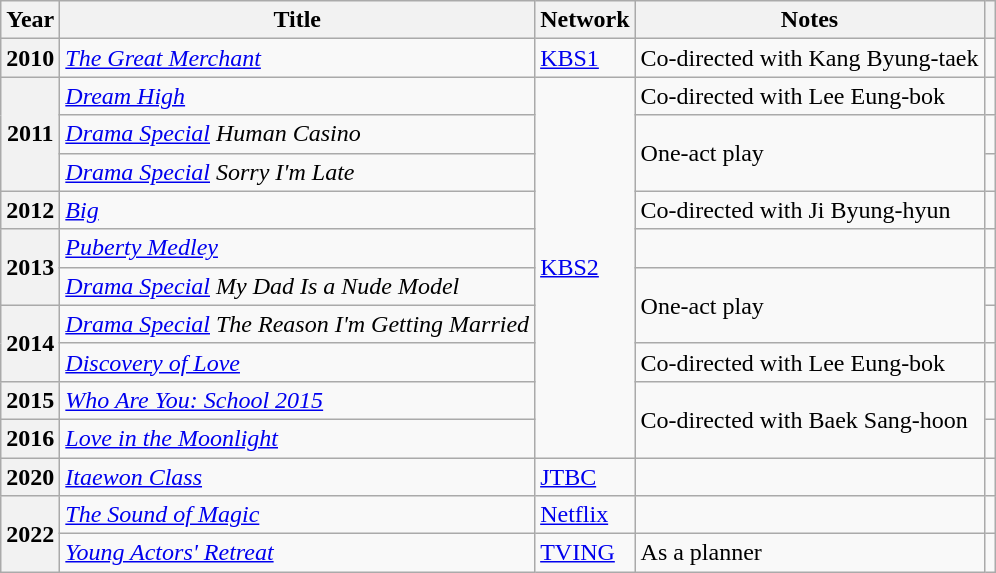<table class="wikitable plainrowheaders sortable">
<tr>
<th scope="col">Year</th>
<th scope="col">Title</th>
<th scope="col">Network</th>
<th scope="col"  class="unsortable">Notes</th>
<th scope="col"  class="unsortable"></th>
</tr>
<tr>
<th scope="row">2010</th>
<td><em><a href='#'>The Great Merchant</a></em></td>
<td><a href='#'>KBS1</a></td>
<td>Co-directed with Kang Byung-taek</td>
<td></td>
</tr>
<tr>
<th scope="row" rowspan=3>2011</th>
<td><em><a href='#'>Dream High</a></em></td>
<td rowspan=10><a href='#'>KBS2</a></td>
<td>Co-directed with Lee Eung-bok</td>
<td></td>
</tr>
<tr>
<td><em><a href='#'>Drama Special</a> Human Casino</em></td>
<td rowspan=2>One-act play</td>
<td></td>
</tr>
<tr>
<td><em><a href='#'>Drama Special</a> Sorry I'm Late</em></td>
<td></td>
</tr>
<tr>
<th scope="row">2012</th>
<td><em><a href='#'>Big</a></em></td>
<td>Co-directed with Ji Byung-hyun</td>
<td></td>
</tr>
<tr>
<th scope="row" rowspan=2>2013</th>
<td><em><a href='#'>Puberty Medley</a></em></td>
<td></td>
<td></td>
</tr>
<tr>
<td><em><a href='#'>Drama Special</a> My Dad Is a Nude Model</em></td>
<td rowspan=2>One-act play</td>
<td></td>
</tr>
<tr>
<th scope="row" rowspan=2>2014</th>
<td><em><a href='#'>Drama Special</a> The Reason I'm Getting Married</em></td>
<td></td>
</tr>
<tr>
<td><em><a href='#'>Discovery of Love</a></em></td>
<td>Co-directed with Lee Eung-bok</td>
<td></td>
</tr>
<tr>
<th scope="row">2015</th>
<td><em><a href='#'>Who Are You: School 2015</a></em></td>
<td rowspan=2>Co-directed with Baek Sang-hoon</td>
<td></td>
</tr>
<tr>
<th scope="row">2016</th>
<td><em><a href='#'>Love in the Moonlight</a></em></td>
<td></td>
</tr>
<tr>
<th scope="row">2020</th>
<td><em><a href='#'>Itaewon Class</a></em></td>
<td><a href='#'>JTBC</a></td>
<td></td>
<td></td>
</tr>
<tr>
<th scope="row" rowspan=2>2022</th>
<td><em><a href='#'>The Sound of Magic</a></em></td>
<td><a href='#'>Netflix</a></td>
<td></td>
<td></td>
</tr>
<tr>
<td><em><a href='#'>Young Actors' Retreat</a></em></td>
<td><a href='#'>TVING</a></td>
<td>As a planner</td>
<td></td>
</tr>
</table>
